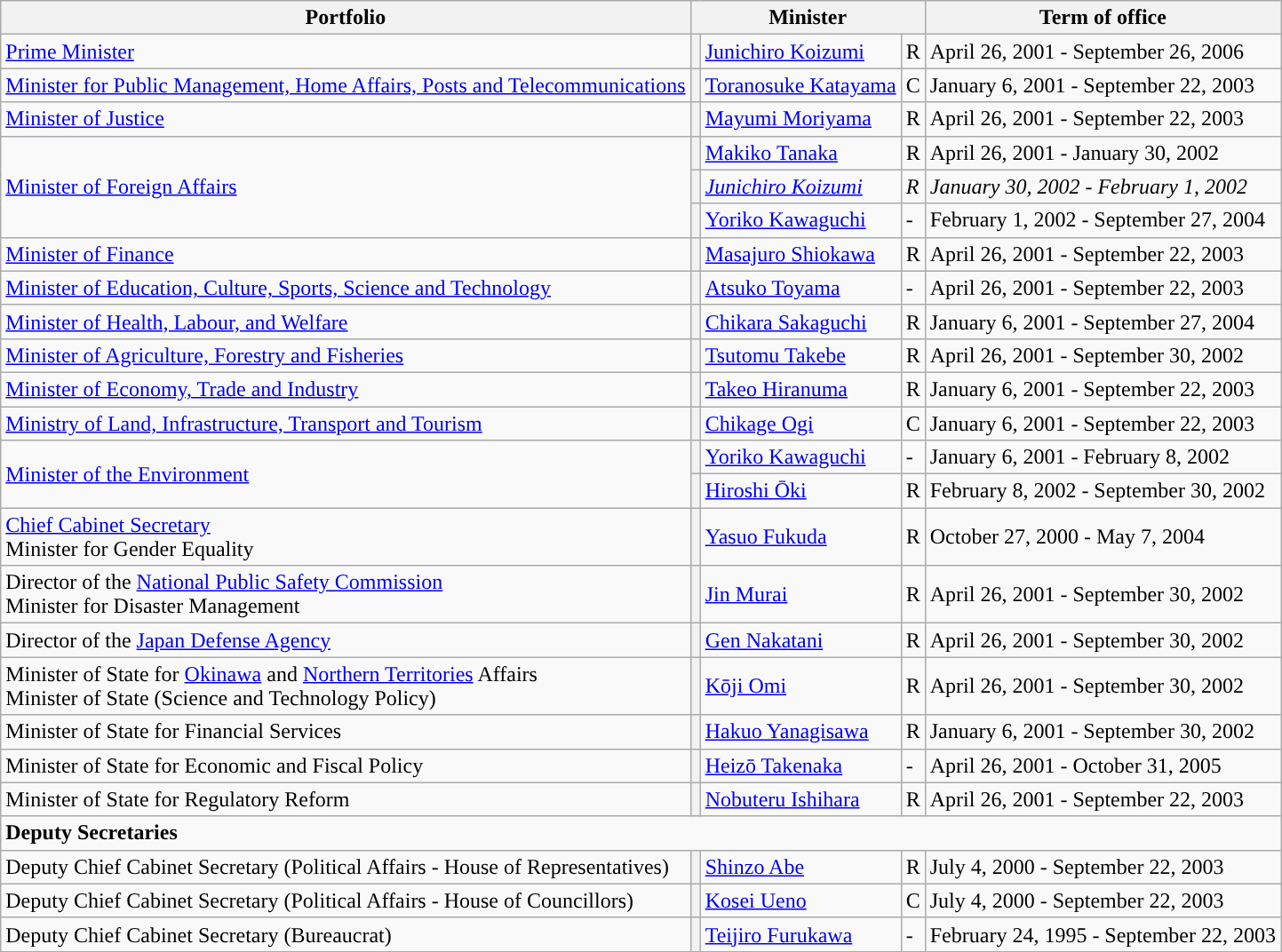<table class="wikitable">
<tr>
<th>Portfolio</th>
<th colspan=3>Minister</th>
<th>Term of office</th>
</tr>
<tr>
<td><a href='#'>Prime Minister</a></td>
<th style="color:inherit;background-color: "></th>
<td><a href='#'>Junichiro Koizumi</a></td>
<td>R</td>
<td>April 26, 2001 - September 26, 2006</td>
</tr>
<tr>
<td><a href='#'>Minister for Public Management, Home Affairs, Posts and Telecommunications</a></td>
<th style="color:inherit;background-color: "></th>
<td><a href='#'>Toranosuke Katayama</a></td>
<td>C</td>
<td>January 6, 2001 - September 22, 2003</td>
</tr>
<tr>
<td><a href='#'>Minister of Justice</a></td>
<th style="color:inherit;background-color: "></th>
<td><a href='#'>Mayumi Moriyama</a></td>
<td>R</td>
<td>April 26, 2001 - September 22, 2003</td>
</tr>
<tr>
<td rowspan=3><a href='#'>Minister of Foreign Affairs</a></td>
<th style="color:inherit;background-color: "></th>
<td><a href='#'>Makiko Tanaka</a></td>
<td>R</td>
<td>April 26, 2001 - January 30, 2002</td>
</tr>
<tr>
<th style="color:inherit;background-color: "></th>
<td><em><a href='#'>Junichiro Koizumi</a></em></td>
<td><em>R</em></td>
<td><em>January 30, 2002 - February 1, 2002</em></td>
</tr>
<tr>
<th style="color:inherit;background-color: "></th>
<td><a href='#'>Yoriko Kawaguchi</a></td>
<td>-</td>
<td>February 1, 2002 - September 27, 2004</td>
</tr>
<tr>
<td><a href='#'>Minister of Finance</a></td>
<th style="color:inherit;background-color: "></th>
<td><a href='#'>Masajuro Shiokawa</a></td>
<td>R</td>
<td>April 26, 2001 - September 22, 2003</td>
</tr>
<tr>
<td><a href='#'>Minister of Education, Culture, Sports, Science and Technology</a></td>
<th style="color:inherit;background-color: "></th>
<td><a href='#'>Atsuko Toyama</a></td>
<td>-</td>
<td>April 26, 2001 - September 22, 2003</td>
</tr>
<tr>
<td><a href='#'>Minister of Health, Labour, and Welfare</a></td>
<th style="color:inherit;background-color: "></th>
<td><a href='#'>Chikara Sakaguchi</a></td>
<td>R</td>
<td>January 6, 2001 - September 27, 2004</td>
</tr>
<tr>
<td><a href='#'>Minister of Agriculture, Forestry and Fisheries</a></td>
<th style="color:inherit;background-color: "></th>
<td><a href='#'>Tsutomu Takebe</a></td>
<td>R</td>
<td>April 26, 2001 - September 30, 2002</td>
</tr>
<tr>
<td><a href='#'>Minister of Economy, Trade and Industry</a></td>
<th style="color:inherit;background-color: "></th>
<td><a href='#'>Takeo Hiranuma</a></td>
<td>R</td>
<td>January 6, 2001 - September 22, 2003</td>
</tr>
<tr>
<td><a href='#'>Ministry of Land, Infrastructure, Transport and Tourism</a></td>
<th style="color:inherit;background-color: "></th>
<td><a href='#'>Chikage Ogi</a></td>
<td>C</td>
<td>January 6, 2001 - September 22, 2003</td>
</tr>
<tr>
<td rowspan=2><a href='#'>Minister of the Environment</a></td>
<th style="color:inherit;background-color: "></th>
<td><a href='#'>Yoriko Kawaguchi</a></td>
<td>-</td>
<td>January 6, 2001 - February 8, 2002</td>
</tr>
<tr>
<th style="color:inherit;background-color: "></th>
<td><a href='#'>Hiroshi Ōki</a></td>
<td>R</td>
<td>February 8, 2002 - September 30, 2002</td>
</tr>
<tr>
<td><a href='#'>Chief Cabinet Secretary</a> <br>Minister for Gender Equality</td>
<th style="color:inherit;background-color: "></th>
<td><a href='#'>Yasuo Fukuda</a></td>
<td>R</td>
<td>October 27, 2000 - May 7, 2004</td>
</tr>
<tr>
<td>Director of the <a href='#'>National Public Safety Commission</a> <br>Minister for Disaster Management</td>
<th style="color:inherit;background-color: "></th>
<td><a href='#'>Jin Murai</a></td>
<td>R</td>
<td>April 26, 2001 - September 30, 2002</td>
</tr>
<tr>
<td>Director of the <a href='#'>Japan Defense Agency</a></td>
<th style="color:inherit;background-color: "></th>
<td><a href='#'>Gen Nakatani</a></td>
<td>R</td>
<td>April 26, 2001 - September 30, 2002</td>
</tr>
<tr>
<td>Minister of State for <a href='#'>Okinawa</a> and <a href='#'>Northern Territories</a> Affairs <br>Minister of State (Science and Technology Policy)</td>
<th style="color:inherit;background-color: "></th>
<td><a href='#'>Kōji Omi</a></td>
<td>R</td>
<td>April 26, 2001 - September 30, 2002</td>
</tr>
<tr>
<td>Minister of State for Financial Services</td>
<th style="color:inherit;background-color: "></th>
<td><a href='#'>Hakuo Yanagisawa</a></td>
<td>R</td>
<td>January 6, 2001 - September 30, 2002</td>
</tr>
<tr>
<td>Minister of State for Economic and Fiscal Policy</td>
<th style="color:inherit;background-color: "></th>
<td><a href='#'>Heizō Takenaka</a></td>
<td>-</td>
<td>April 26, 2001 - October 31, 2005</td>
</tr>
<tr>
<td>Minister of State for Regulatory Reform</td>
<th style="color:inherit;background-color: "></th>
<td><a href='#'>Nobuteru Ishihara</a></td>
<td>R</td>
<td>April 26, 2001 - September 22, 2003</td>
</tr>
<tr>
<td colspan=5><strong>Deputy Secretaries</strong></td>
</tr>
<tr>
<td>Deputy Chief Cabinet Secretary (Political Affairs - House of Representatives)</td>
<th style="color:inherit;background-color: "></th>
<td><a href='#'>Shinzo Abe</a></td>
<td>R</td>
<td>July 4, 2000 - September 22, 2003</td>
</tr>
<tr>
<td>Deputy Chief Cabinet Secretary (Political Affairs - House of Councillors)</td>
<th style="color:inherit;background-color: "></th>
<td><a href='#'>Kosei Ueno</a></td>
<td>C</td>
<td>July 4, 2000 - September 22, 2003</td>
</tr>
<tr>
<td>Deputy Chief Cabinet Secretary (Bureaucrat)</td>
<th style="color:inherit;background-color: "></th>
<td><a href='#'>Teijiro Furukawa</a></td>
<td>-</td>
<td>February 24, 1995 - September 22, 2003</td>
</tr>
</table>
